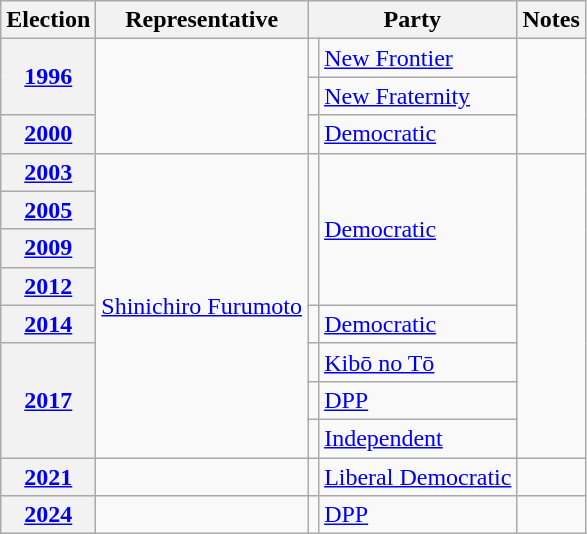<table class=wikitable>
<tr valign=bottom>
<th>Election</th>
<th>Representative</th>
<th colspan="2">Party</th>
<th>Notes</th>
</tr>
<tr>
<th rowspan="2"><a href='#'>1996</a></th>
<td rowspan="3"></td>
<td bgcolor=></td>
<td><a href='#'>New Frontier</a></td>
<td rowspan="3"></td>
</tr>
<tr>
<td bgcolor=></td>
<td><a href='#'>New Fraternity</a></td>
</tr>
<tr>
<th><a href='#'>2000</a></th>
<td bgcolor=></td>
<td><a href='#'>Democratic</a></td>
</tr>
<tr>
<th><a href='#'>2003</a></th>
<td rowspan="9"><a href='#'>Shinichiro Furumoto</a></td>
<td rowspan="5" bgcolor=></td>
<td rowspan="5"><a href='#'>Democratic</a></td>
<td rowspan="9"></td>
</tr>
<tr>
<th><a href='#'>2005</a></th>
</tr>
<tr>
<th><a href='#'>2009</a></th>
</tr>
<tr>
<th><a href='#'>2012</a></th>
</tr>
<tr>
<th rowspan="2"><a href='#'>2014</a></th>
</tr>
<tr>
<td bgcolor=></td>
<td><a href='#'>Democratic</a></td>
</tr>
<tr>
<th rowspan="3"><a href='#'>2017</a></th>
<td bgcolor=></td>
<td><a href='#'>Kibō no Tō</a></td>
</tr>
<tr>
<td bgcolor=></td>
<td><a href='#'>DPP</a></td>
</tr>
<tr>
<td bgcolor=></td>
<td><a href='#'>Independent</a></td>
</tr>
<tr>
<th><a href='#'>2021</a></th>
<td></td>
<td bgcolor=></td>
<td><a href='#'>Liberal Democratic</a></td>
<td></td>
</tr>
<tr>
<th><a href='#'>2024</a></th>
<td></td>
<td bgcolor=></td>
<td><a href='#'>DPP</a></td>
<td></td>
</tr>
</table>
